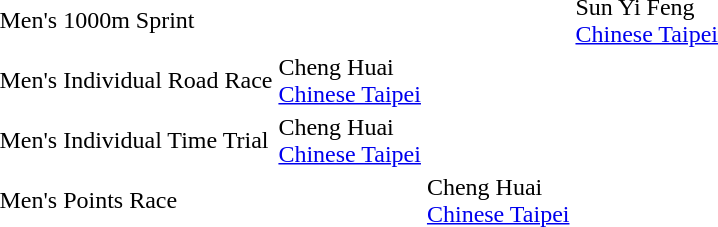<table>
<tr>
<td>Men's 1000m Sprint</td>
<td></td>
<td></td>
<td>Sun Yi Feng<br> <a href='#'>Chinese Taipei</a></td>
</tr>
<tr>
<td>Men's Individual Road Race</td>
<td>Cheng Huai<br> <a href='#'>Chinese Taipei</a></td>
<td></td>
<td></td>
</tr>
<tr>
<td>Men's Individual Time Trial</td>
<td>Cheng Huai<br> <a href='#'>Chinese Taipei</a></td>
<td></td>
<td></td>
</tr>
<tr>
<td>Men's Points Race</td>
<td></td>
<td>Cheng Huai<br> <a href='#'>Chinese Taipei</a></td>
<td></td>
</tr>
</table>
